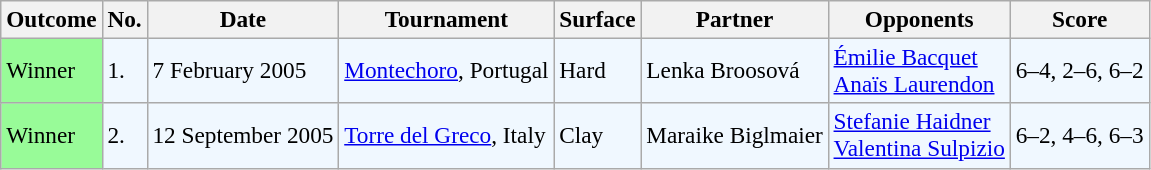<table class="sortable wikitable" style=font-size:97%>
<tr>
<th>Outcome</th>
<th>No.</th>
<th>Date</th>
<th>Tournament</th>
<th>Surface</th>
<th>Partner</th>
<th>Opponents</th>
<th>Score</th>
</tr>
<tr style="background:#f0f8ff;">
<td style="background:#98fb98;">Winner</td>
<td>1.</td>
<td>7 February 2005</td>
<td><a href='#'>Montechoro</a>, Portugal</td>
<td>Hard</td>
<td> Lenka Broosová</td>
<td> <a href='#'>Émilie Bacquet</a> <br>  <a href='#'>Anaïs Laurendon</a></td>
<td>6–4, 2–6, 6–2</td>
</tr>
<tr style="background:#f0f8ff;">
<td style="background:#98fb98;">Winner</td>
<td>2.</td>
<td>12 September 2005</td>
<td><a href='#'>Torre del Greco</a>, Italy</td>
<td>Clay</td>
<td> Maraike Biglmaier</td>
<td> <a href='#'>Stefanie Haidner</a> <br>  <a href='#'>Valentina Sulpizio</a></td>
<td>6–2, 4–6, 6–3</td>
</tr>
</table>
